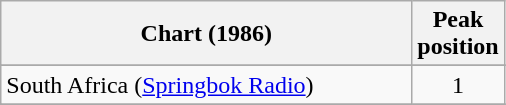<table class="wikitable sortable">
<tr>
<th style="width: 200pt;">Chart (1986)</th>
<th style="width: 40pt;">Peak<br>position</th>
</tr>
<tr>
</tr>
<tr>
</tr>
<tr>
</tr>
<tr>
<td>South Africa (<a href='#'>Springbok Radio</a>)</td>
<td align="center">1</td>
</tr>
<tr>
</tr>
<tr>
</tr>
<tr>
</tr>
<tr>
</tr>
</table>
